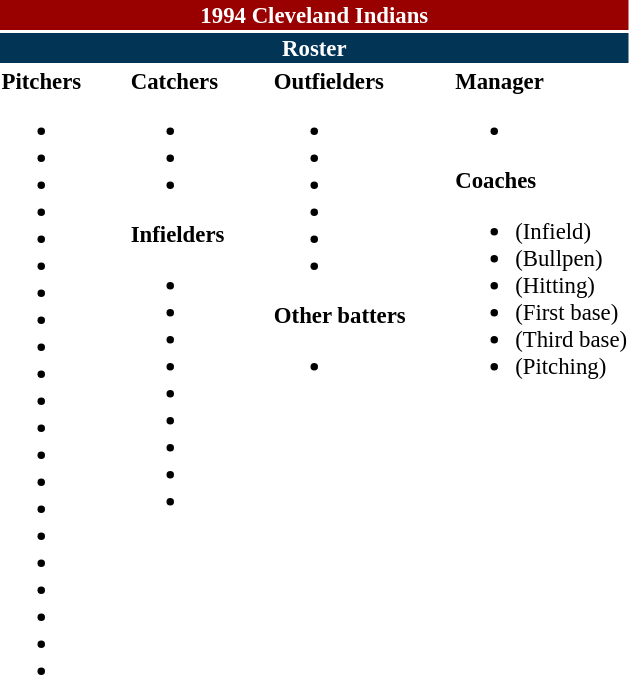<table class="toccolours" style="font-size: 95%;">
<tr>
<th colspan="10" style="background-color: #990000; color: white; text-align: center;">1994 Cleveland Indians</th>
</tr>
<tr>
<td colspan="10" style="background-color: #023456; color: #FFFFFF; text-align: center;"><strong>Roster</strong></td>
</tr>
<tr>
<td valign="top"><strong>Pitchers</strong><br><ul><li></li><li></li><li></li><li></li><li></li><li></li><li></li><li></li><li></li><li></li><li></li><li></li><li></li><li></li><li></li><li></li><li></li><li></li><li></li><li></li><li></li></ul></td>
<td width="25px"></td>
<td valign="top"><strong>Catchers</strong><br><ul><li></li><li></li><li></li></ul><strong>Infielders</strong><ul><li></li><li></li><li></li><li></li><li></li><li></li><li></li><li></li><li></li></ul></td>
<td width="25px"></td>
<td valign="top"><strong>Outfielders</strong><br><ul><li></li><li></li><li></li><li></li><li></li><li></li></ul><strong>Other batters</strong><ul><li></li></ul></td>
<td width="25px"></td>
<td valign="top"><strong>Manager</strong><br><ul><li></li></ul><strong>Coaches</strong><ul><li> (Infield)</li><li> (Bullpen)</li><li> (Hitting)</li><li> (First base)</li><li> (Third base)</li><li> (Pitching)</li></ul></td>
</tr>
</table>
